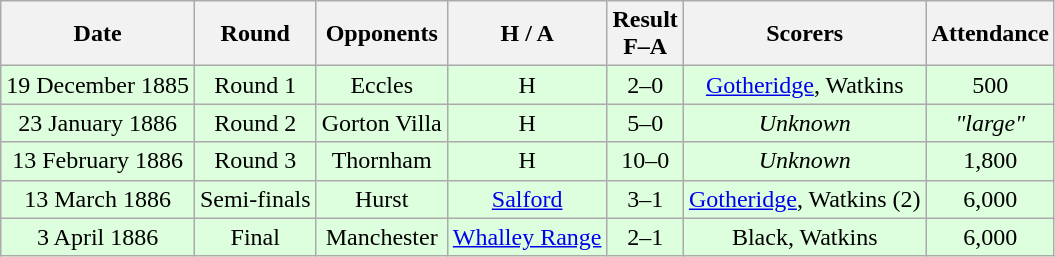<table class="wikitable" style="text-align:center">
<tr>
<th>Date</th>
<th>Round</th>
<th>Opponents</th>
<th>H / A</th>
<th>Result<br>F–A</th>
<th>Scorers</th>
<th>Attendance</th>
</tr>
<tr bgcolor="#ddffdd">
<td>19 December 1885</td>
<td>Round 1</td>
<td>Eccles</td>
<td>H</td>
<td>2–0</td>
<td><a href='#'>Gotheridge</a>, Watkins</td>
<td>500</td>
</tr>
<tr bgcolor="#ddffdd">
<td>23 January 1886</td>
<td>Round 2</td>
<td>Gorton Villa</td>
<td>H</td>
<td>5–0</td>
<td><em>Unknown</em></td>
<td><em>"large"</em></td>
</tr>
<tr bgcolor="#ddffdd">
<td>13 February 1886</td>
<td>Round 3</td>
<td>Thornham</td>
<td>H</td>
<td>10–0</td>
<td><em>Unknown</em></td>
<td>1,800</td>
</tr>
<tr bgcolor="#ddffdd">
<td>13 March 1886</td>
<td>Semi-finals</td>
<td>Hurst</td>
<td><a href='#'>Salford</a></td>
<td>3–1</td>
<td><a href='#'>Gotheridge</a>, Watkins (2)</td>
<td>6,000</td>
</tr>
<tr bgcolor="#ddffdd">
<td>3 April 1886</td>
<td>Final</td>
<td>Manchester</td>
<td><a href='#'>Whalley Range</a></td>
<td>2–1</td>
<td>Black, Watkins</td>
<td>6,000</td>
</tr>
</table>
